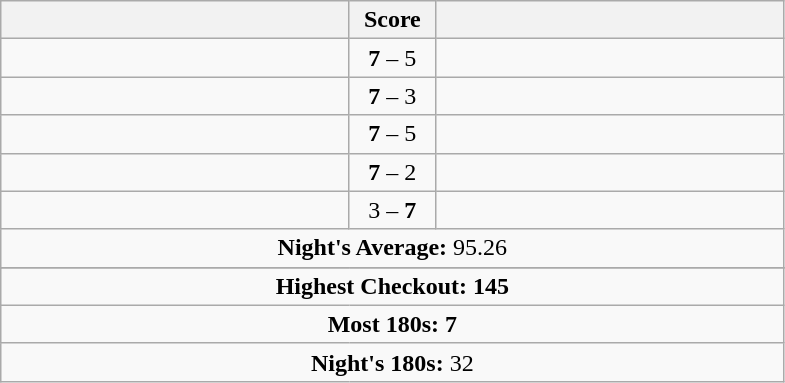<table class=wikitable style="text-align:center">
<tr>
<th width=225></th>
<th width=50>Score</th>
<th width=225></th>
</tr>
<tr align=left>
<td align=right></td>
<td align=center><strong>7</strong> – 5</td>
<td></td>
</tr>
<tr align=left>
<td align=right></td>
<td align=center><strong>7</strong> – 3</td>
<td></td>
</tr>
<tr align=left>
<td align=right></td>
<td align=center><strong>7</strong> – 5</td>
<td></td>
</tr>
<tr align=left>
<td align=right></td>
<td align=center><strong>7</strong> – 2</td>
<td></td>
</tr>
<tr align=left>
<td align=right></td>
<td align=center>3 – <strong>7</strong></td>
<td></td>
</tr>
<tr align=center>
<td colspan="3"><strong>Night's Average:</strong> 95.26</td>
</tr>
<tr align=center>
</tr>
<tr align=center>
<td colspan="3"><strong>Highest Checkout:</strong>  <strong>145</strong></td>
</tr>
<tr align=center>
<td colspan="3"><strong>Most 180s:</strong>  <strong>7</strong></td>
</tr>
<tr align=center>
<td colspan="3"><strong>Night's 180s:</strong> 32</td>
</tr>
</table>
